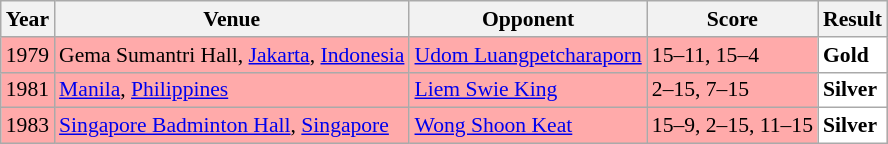<table class="sortable wikitable" style="font-size: 90%;">
<tr>
<th>Year</th>
<th>Venue</th>
<th>Opponent</th>
<th>Score</th>
<th>Result</th>
</tr>
<tr style="background:#FFAAAA">
<td align="center">1979</td>
<td align="left">Gema Sumantri Hall, <a href='#'>Jakarta</a>, <a href='#'>Indonesia</a></td>
<td align="left"> <a href='#'>Udom Luangpetcharaporn</a></td>
<td align="left">15–11, 15–4</td>
<td style="text-align:left; background:white"> <strong>Gold</strong></td>
</tr>
<tr style="background:#FFAAAA">
<td align="center">1981</td>
<td align="left"><a href='#'>Manila</a>, <a href='#'>Philippines</a></td>
<td align="left"> <a href='#'>Liem Swie King</a></td>
<td align="left">2–15, 7–15</td>
<td style="text-align:left; background:white"> <strong>Silver</strong></td>
</tr>
<tr style="background:#FFAAAA">
<td align="center">1983</td>
<td align="left"><a href='#'>Singapore Badminton Hall</a>, <a href='#'>Singapore</a></td>
<td align="left"> <a href='#'>Wong Shoon Keat</a></td>
<td align="left">15–9, 2–15, 11–15</td>
<td style="text-align:left; background:white"> <strong>Silver</strong></td>
</tr>
</table>
